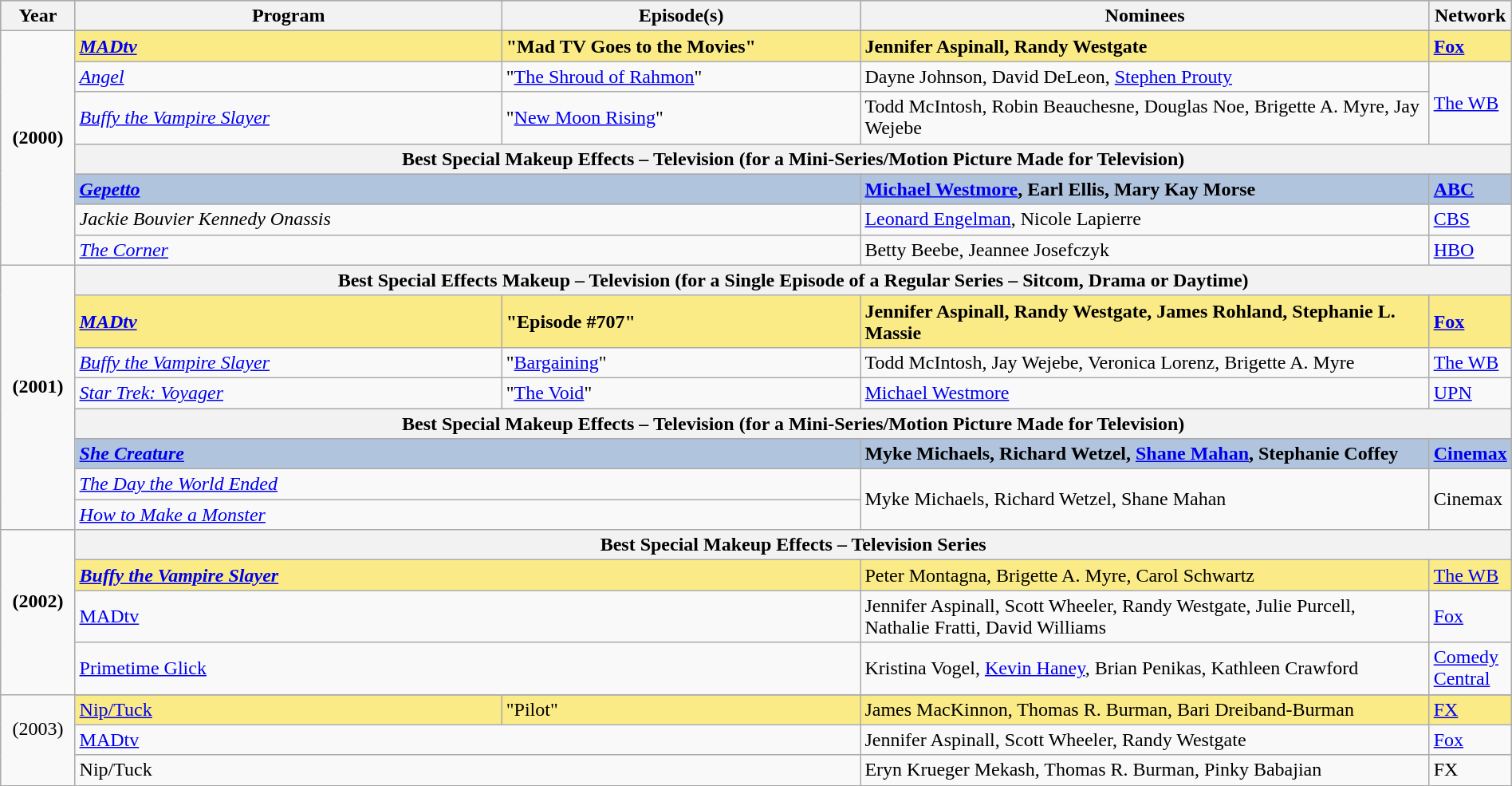<table class="wikitable" style="width:100%">
<tr bgcolor="#bebebe">
<th width="5%">Year</th>
<th width="30%">Program</th>
<th width="25%">Episode(s)</th>
<th width="40%">Nominees</th>
<th width="5%">Network</th>
</tr>
<tr>
<td rowspan=8 style="text-align:center"><strong>(2000)</strong><br> <br></td>
</tr>
<tr style="background:#FAEB86">
<td><strong><em><a href='#'>MADtv</a></em></strong></td>
<td><strong>"Mad TV Goes to the Movies"</strong></td>
<td><strong>Jennifer Aspinall, Randy Westgate</strong></td>
<td><strong><a href='#'>Fox</a></strong></td>
</tr>
<tr>
<td><em><a href='#'>Angel</a></em></td>
<td>"<a href='#'>The Shroud of Rahmon</a>"</td>
<td>Dayne Johnson, David DeLeon, <a href='#'>Stephen Prouty</a></td>
<td rowspan="2"><a href='#'>The WB</a></td>
</tr>
<tr>
<td><em><a href='#'>Buffy the Vampire Slayer</a></em></td>
<td>"<a href='#'>New Moon Rising</a>"</td>
<td>Todd McIntosh, Robin Beauchesne, Douglas Noe, Brigette A. Myre, Jay Wejebe</td>
</tr>
<tr>
<th colspan="4">Best Special Makeup Effects – Television (for a Mini-Series/Motion Picture Made for Television)</th>
</tr>
<tr style="background:#B0C4DE;">
<td colspan="2"><strong><em><a href='#'>Gepetto</a></em></strong></td>
<td><strong><a href='#'>Michael Westmore</a>, Earl Ellis, Mary Kay Morse</strong></td>
<td><strong><a href='#'>ABC</a></strong></td>
</tr>
<tr>
<td colspan="2"><em>Jackie Bouvier Kennedy Onassis</em></td>
<td><a href='#'>Leonard Engelman</a>, Nicole Lapierre</td>
<td><a href='#'>CBS</a></td>
</tr>
<tr>
<td colspan="2"><em><a href='#'>The Corner</a></em></td>
<td>Betty Beebe, Jeannee Josefczyk</td>
<td><a href='#'>HBO</a></td>
</tr>
<tr>
<td rowspan=8 style="text-align:center"><strong>(2001)</strong><br> <br></td>
<th colspan="4">Best Special Effects Makeup – Television (for a Single Episode of a Regular Series – Sitcom, Drama or Daytime)</th>
</tr>
<tr style="background:#FAEB86">
<td><strong><em><a href='#'>MADtv</a></em></strong></td>
<td><strong>"Episode #707"</strong></td>
<td><strong>Jennifer Aspinall, Randy Westgate, James Rohland, Stephanie L. Massie</strong></td>
<td><strong><a href='#'>Fox</a></strong></td>
</tr>
<tr>
<td><em><a href='#'>Buffy the Vampire Slayer</a></em></td>
<td>"<a href='#'>Bargaining</a>"</td>
<td>Todd McIntosh, Jay Wejebe, Veronica Lorenz, Brigette A. Myre</td>
<td><a href='#'>The WB</a></td>
</tr>
<tr>
<td><em><a href='#'>Star Trek: Voyager</a></em></td>
<td>"<a href='#'>The Void</a>"</td>
<td><a href='#'>Michael Westmore</a></td>
<td><a href='#'>UPN</a></td>
</tr>
<tr>
<th colspan="4">Best Special Makeup Effects – Television (for a Mini-Series/Motion Picture Made for Television)</th>
</tr>
<tr style="background:#B0C4DE;">
<td colspan="2"><strong><em><a href='#'>She Creature</a></em></strong></td>
<td><strong>Myke Michaels, Richard Wetzel, <a href='#'>Shane Mahan</a>, Stephanie Coffey</strong></td>
<td><strong><a href='#'>Cinemax</a></strong></td>
</tr>
<tr>
<td colspan="2"><em><a href='#'>The Day the World Ended</a></em></td>
<td rowspan="2">Myke Michaels, Richard Wetzel, Shane Mahan</td>
<td rowspan="2">Cinemax</td>
</tr>
<tr>
<td colspan="2"><em><a href='#'>How to Make a Monster</a></em></td>
</tr>
<tr>
<td rowspan=4 style="text-align:center"><strong>(2002)</strong><br> <br></td>
<th colspan="4">Best Special Makeup Effects – Television Series</th>
</tr>
<tr style="background:#FAEB86">
<td colspan="2"><strong><em><a href='#'>Buffy the Vampire Slayer</a><em> <strong></td>
<td></strong>Peter Montagna, Brigette A. Myre, Carol Schwartz<strong></td>
<td></strong><a href='#'>The WB</a><strong></td>
</tr>
<tr>
<td colspan="2"></em><a href='#'>MADtv</a><em></td>
<td>Jennifer Aspinall, Scott Wheeler, Randy Westgate, Julie Purcell, Nathalie Fratti, David Williams</td>
<td><a href='#'>Fox</a></td>
</tr>
<tr>
<td colspan="2"></em><a href='#'>Primetime Glick</a><em></td>
<td>Kristina Vogel, <a href='#'>Kevin Haney</a>, Brian Penikas, Kathleen Crawford</td>
<td><a href='#'>Comedy Central</a></td>
</tr>
<tr>
<td rowspan=4 style="text-align:center"></strong>(2003)<strong><br> <br></td>
</tr>
<tr style="background:#FAEB86">
<td></em></strong><a href='#'>Nip/Tuck</a><strong><em></td>
<td></strong>"Pilot"<strong></td>
<td></strong>James MacKinnon, Thomas R. Burman, Bari Dreiband-Burman<strong></td>
<td></strong><a href='#'>FX</a><strong></td>
</tr>
<tr>
<td colspan="2"></em><a href='#'>MADtv</a><em></td>
<td>Jennifer Aspinall, Scott Wheeler, Randy Westgate</td>
<td><a href='#'>Fox</a></td>
</tr>
<tr>
<td colspan="2"></em>Nip/Tuck<em></td>
<td>Eryn Krueger Mekash, Thomas R. Burman, Pinky Babajian</td>
<td>FX</td>
</tr>
</table>
